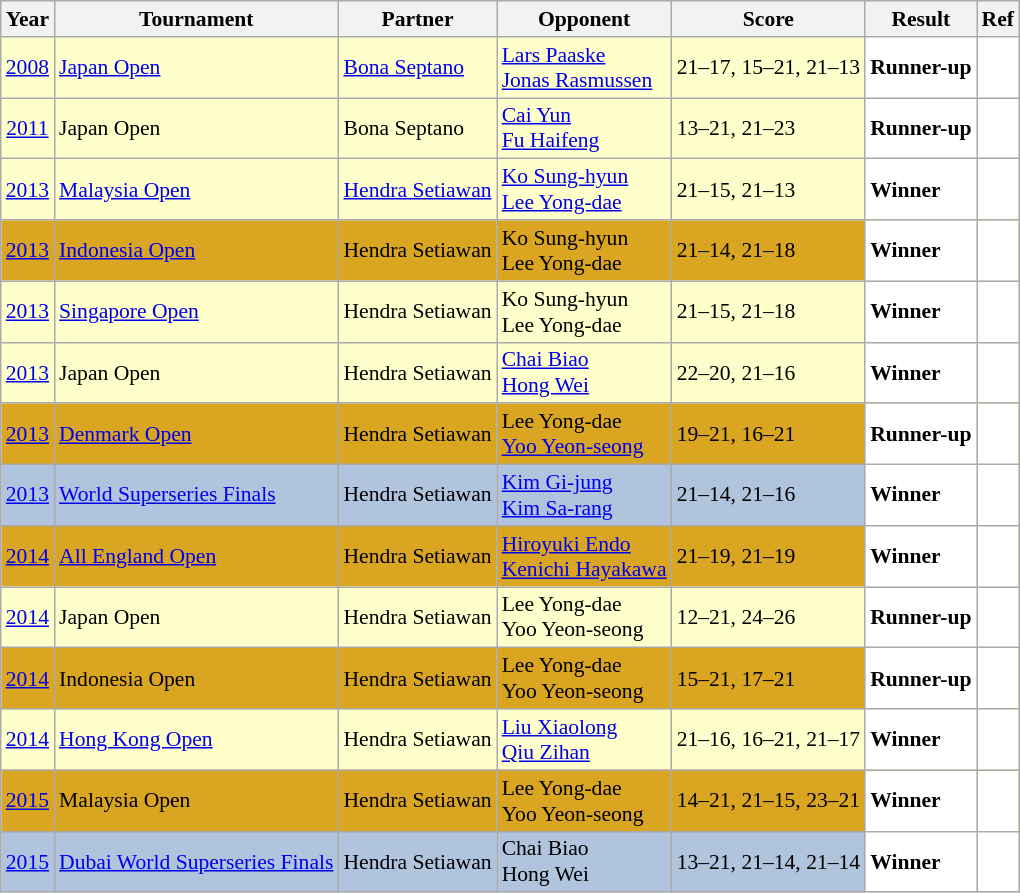<table class="sortable wikitable" style="font-size: 90%">
<tr>
<th>Year</th>
<th>Tournament</th>
<th>Partner</th>
<th>Opponent</th>
<th>Score</th>
<th>Result</th>
<th>Ref</th>
</tr>
<tr style="background:#ffffcc">
<td align="center"><a href='#'>2008</a></td>
<td align="left"><a href='#'>Japan Open</a></td>
<td align="left"> <a href='#'>Bona Septano</a></td>
<td align="left"> <a href='#'>Lars Paaske</a><br> <a href='#'>Jonas Rasmussen</a></td>
<td align="left">21–17, 15–21, 21–13</td>
<td style="text-align:left; background:white"> <strong>Runner-up</strong></td>
<td style="text-align:center; background:white"></td>
</tr>
<tr style="background:#ffffcc">
<td align="center"><a href='#'>2011</a></td>
<td align="left">Japan Open</td>
<td align="left"> Bona Septano</td>
<td align="left"> <a href='#'>Cai Yun</a><br> <a href='#'>Fu Haifeng</a></td>
<td align="left">13–21, 21–23</td>
<td style="text-align:left; background:white"> <strong>Runner-up</strong></td>
<td style="text-align:center; background:white"></td>
</tr>
<tr style="background:#ffffcc">
<td align="center"><a href='#'>2013</a></td>
<td align="left"><a href='#'>Malaysia Open</a></td>
<td align="left"> <a href='#'>Hendra Setiawan</a></td>
<td align="left"> <a href='#'>Ko Sung-hyun</a><br> <a href='#'>Lee Yong-dae</a></td>
<td align="left">21–15, 21–13</td>
<td style="text-align:left; background:white"> <strong>Winner</strong></td>
<td style="text-align:center; background:white"></td>
</tr>
<tr style="background:#DAA520">
<td align="center"><a href='#'>2013</a></td>
<td align="left"><a href='#'>Indonesia Open</a></td>
<td align="left"> Hendra Setiawan</td>
<td align="left"> Ko Sung-hyun<br> Lee Yong-dae</td>
<td align="left">21–14, 21–18</td>
<td style="text-align:left; background:white"> <strong>Winner</strong></td>
<td style="text-align:center; background:white"></td>
</tr>
<tr style="background:#ffffcc">
<td align="center"><a href='#'>2013</a></td>
<td align="left"><a href='#'>Singapore Open</a></td>
<td align="left"> Hendra Setiawan</td>
<td align="left"> Ko Sung-hyun<br> Lee Yong-dae</td>
<td align="left">21–15, 21–18</td>
<td style="text-align:left; background:white"> <strong>Winner</strong></td>
<td style="text-align:center; background:white"></td>
</tr>
<tr style="background:#ffffcc">
<td align="center"><a href='#'>2013</a></td>
<td align="left">Japan Open</td>
<td align="left"> Hendra Setiawan</td>
<td align="left"> <a href='#'>Chai Biao</a><br> <a href='#'>Hong Wei</a></td>
<td align="left">22–20, 21–16</td>
<td style="text-align:left; background:white"> <strong>Winner</strong></td>
<td style="text-align:center; background:white"></td>
</tr>
<tr style="background:#DAA520">
<td align="center"><a href='#'>2013</a></td>
<td align="left"><a href='#'>Denmark Open</a></td>
<td align="left"> Hendra Setiawan</td>
<td align="left"> Lee Yong-dae<br> <a href='#'>Yoo Yeon-seong</a></td>
<td align="left">19–21, 16–21</td>
<td style="text-align:left; background:white"> <strong>Runner-up</strong></td>
<td style="text-align:center; background:white"></td>
</tr>
<tr style="background:#B0C4DE">
<td align="center"><a href='#'>2013</a></td>
<td align="left"><a href='#'>World Superseries Finals</a></td>
<td align="left"> Hendra Setiawan</td>
<td align="left"> <a href='#'>Kim Gi-jung</a><br> <a href='#'>Kim Sa-rang</a></td>
<td align="left">21–14, 21–16</td>
<td style="text-align:left; background:white"> <strong>Winner</strong></td>
<td style="text-align:center; background:white"></td>
</tr>
<tr style="background:#DAA520">
<td align="center"><a href='#'>2014</a></td>
<td align="left"><a href='#'>All England Open</a></td>
<td align="left"> Hendra Setiawan</td>
<td align="left"> <a href='#'>Hiroyuki Endo</a><br> <a href='#'>Kenichi Hayakawa</a></td>
<td align="left">21–19, 21–19</td>
<td style="text-align:left; background:white"> <strong>Winner</strong></td>
<td style="text-align:center; background:white"></td>
</tr>
<tr style="background:#ffffcc">
<td align="center"><a href='#'>2014</a></td>
<td align="left">Japan Open</td>
<td align="left"> Hendra Setiawan</td>
<td align="left"> Lee Yong-dae<br> Yoo Yeon-seong</td>
<td align="left">12–21, 24–26</td>
<td style="text-align:left; background:white"> <strong>Runner-up</strong></td>
<td style="text-align:center; background:white"></td>
</tr>
<tr style="background:#DAA520">
<td align="center"><a href='#'>2014</a></td>
<td align="left">Indonesia Open</td>
<td align="left"> Hendra Setiawan</td>
<td align="left"> Lee Yong-dae<br> Yoo Yeon-seong</td>
<td align="left">15–21, 17–21</td>
<td style="text-align:left; background:white"> <strong>Runner-up</strong></td>
<td style="text-align:center; background:white"></td>
</tr>
<tr style="background:#ffffcc">
<td align="center"><a href='#'>2014</a></td>
<td align="left"><a href='#'>Hong Kong Open</a></td>
<td align="left"> Hendra Setiawan</td>
<td align="left"> <a href='#'>Liu Xiaolong</a><br> <a href='#'>Qiu Zihan</a></td>
<td align="left">21–16, 16–21, 21–17</td>
<td style="text-align:left; background:white"> <strong>Winner</strong></td>
<td style="text-align:center; background:white"></td>
</tr>
<tr style="background:#DAA520">
<td align="center"><a href='#'>2015</a></td>
<td align="left">Malaysia Open</td>
<td align="left"> Hendra Setiawan</td>
<td align="left"> Lee Yong-dae<br> Yoo Yeon-seong</td>
<td align="left">14–21, 21–15, 23–21</td>
<td style="text-align:left; background:white"> <strong>Winner</strong></td>
<td style="text-align:center; background:white"></td>
</tr>
<tr style="background:#B0C4DE">
<td align="center"><a href='#'>2015</a></td>
<td align="left"><a href='#'>Dubai World Superseries Finals</a></td>
<td align="left"> Hendra Setiawan</td>
<td align="left"> Chai Biao<br> Hong Wei</td>
<td align="left">13–21, 21–14, 21–14</td>
<td style="text-align:left; background:white"> <strong>Winner</strong></td>
<td style="text-align:center; background:white"></td>
</tr>
</table>
